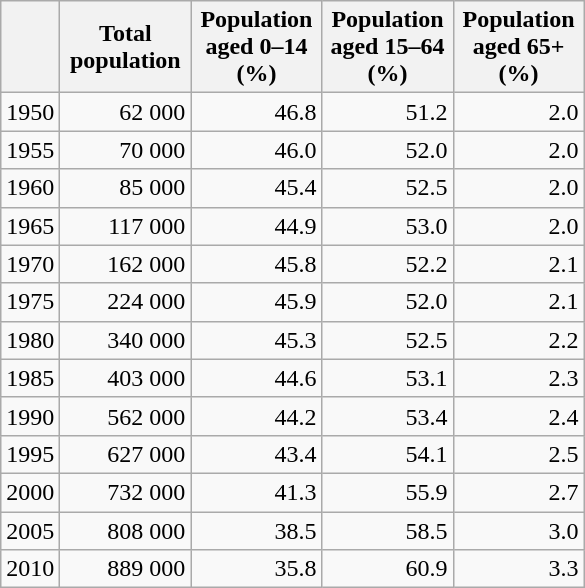<table class="wikitable" style="text-align: right;">
<tr>
<th></th>
<th width="80pt">Total population</th>
<th width="80pt">Population aged 0–14 (%)</th>
<th width="80pt">Population aged 15–64 (%)</th>
<th width="80pt">Population aged 65+ (%)</th>
</tr>
<tr>
<td>1950</td>
<td>62 000</td>
<td>46.8</td>
<td>51.2</td>
<td>2.0</td>
</tr>
<tr>
<td>1955</td>
<td>70 000</td>
<td>46.0</td>
<td>52.0</td>
<td>2.0</td>
</tr>
<tr>
<td>1960</td>
<td>85 000</td>
<td>45.4</td>
<td>52.5</td>
<td>2.0</td>
</tr>
<tr>
<td>1965</td>
<td>117 000</td>
<td>44.9</td>
<td>53.0</td>
<td>2.0</td>
</tr>
<tr>
<td>1970</td>
<td>162 000</td>
<td>45.8</td>
<td>52.2</td>
<td>2.1</td>
</tr>
<tr>
<td>1975</td>
<td>224 000</td>
<td>45.9</td>
<td>52.0</td>
<td>2.1</td>
</tr>
<tr>
<td>1980</td>
<td>340 000</td>
<td>45.3</td>
<td>52.5</td>
<td>2.2</td>
</tr>
<tr>
<td>1985</td>
<td>403 000</td>
<td>44.6</td>
<td>53.1</td>
<td>2.3</td>
</tr>
<tr>
<td>1990</td>
<td>562 000</td>
<td>44.2</td>
<td>53.4</td>
<td>2.4</td>
</tr>
<tr>
<td>1995</td>
<td>627 000</td>
<td>43.4</td>
<td>54.1</td>
<td>2.5</td>
</tr>
<tr>
<td>2000</td>
<td>732 000</td>
<td>41.3</td>
<td>55.9</td>
<td>2.7</td>
</tr>
<tr>
<td>2005</td>
<td>808 000</td>
<td>38.5</td>
<td>58.5</td>
<td>3.0</td>
</tr>
<tr>
<td>2010</td>
<td>889 000</td>
<td>35.8</td>
<td>60.9</td>
<td>3.3</td>
</tr>
</table>
